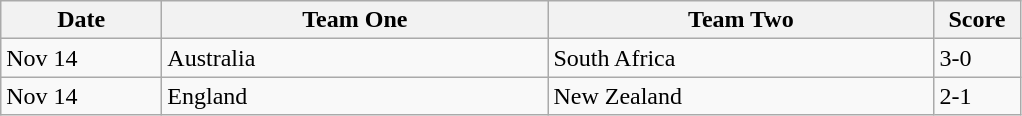<table class="wikitable">
<tr>
<th width=100>Date</th>
<th width=250>Team One</th>
<th width=250>Team Two</th>
<th width=50>Score</th>
</tr>
<tr>
<td>Nov 14</td>
<td> Australia</td>
<td> South Africa</td>
<td>3-0</td>
</tr>
<tr>
<td>Nov 14</td>
<td> England</td>
<td> New Zealand</td>
<td>2-1</td>
</tr>
</table>
